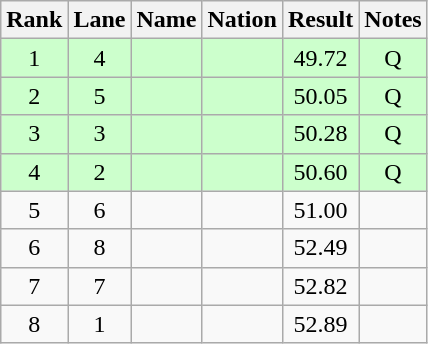<table class="wikitable" style="text-align:center">
<tr>
<th>Rank</th>
<th>Lane</th>
<th>Name</th>
<th>Nation</th>
<th>Result</th>
<th>Notes</th>
</tr>
<tr bgcolor="ccffcc">
<td>1</td>
<td>4</td>
<td align="left"></td>
<td align=left></td>
<td>49.72</td>
<td>Q</td>
</tr>
<tr bgcolor="ccffcc">
<td>2</td>
<td>5</td>
<td align="left"></td>
<td align=left></td>
<td>50.05</td>
<td>Q</td>
</tr>
<tr bgcolor="ccffcc">
<td>3</td>
<td>3</td>
<td align="left"></td>
<td align=left></td>
<td>50.28</td>
<td>Q</td>
</tr>
<tr bgcolor="ccffcc">
<td>4</td>
<td>2</td>
<td align="left"></td>
<td align=left></td>
<td>50.60</td>
<td>Q</td>
</tr>
<tr>
<td>5</td>
<td>6</td>
<td align="left"></td>
<td align=left></td>
<td>51.00</td>
<td></td>
</tr>
<tr>
<td>6</td>
<td>8</td>
<td align="left"></td>
<td align=left></td>
<td>52.49</td>
<td></td>
</tr>
<tr>
<td>7</td>
<td>7</td>
<td align="left"></td>
<td align=left></td>
<td>52.82</td>
<td></td>
</tr>
<tr>
<td>8</td>
<td>1</td>
<td align="left"></td>
<td align=left></td>
<td>52.89</td>
<td></td>
</tr>
</table>
